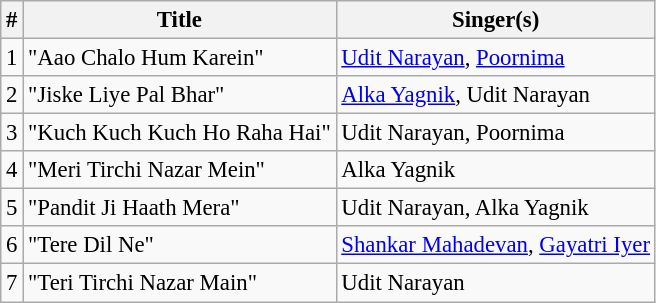<table class="wikitable" style="font-size:95%;">
<tr>
<th>#</th>
<th>Title</th>
<th>Singer(s)</th>
</tr>
<tr>
<td>1</td>
<td>"Aao Chalo Hum Karein"</td>
<td><a href='#'>Udit Narayan</a>, <a href='#'>Poornima</a></td>
</tr>
<tr>
<td>2</td>
<td>"Jiske Liye Pal Bhar"</td>
<td><a href='#'>Alka Yagnik</a>, Udit Narayan</td>
</tr>
<tr>
<td>3</td>
<td>"Kuch Kuch Kuch Ho Raha Hai"</td>
<td>Udit Narayan, Poornima</td>
</tr>
<tr>
<td>4</td>
<td>"Meri Tirchi Nazar Mein"</td>
<td>Alka Yagnik</td>
</tr>
<tr>
<td>5</td>
<td>"Pandit Ji Haath Mera"</td>
<td>Udit Narayan, Alka Yagnik</td>
</tr>
<tr>
<td>6</td>
<td>"Tere Dil Ne"</td>
<td><a href='#'>Shankar Mahadevan</a>, <a href='#'>Gayatri Iyer</a></td>
</tr>
<tr>
<td>7</td>
<td>"Teri Tirchi Nazar Main"</td>
<td>Udit Narayan</td>
</tr>
</table>
